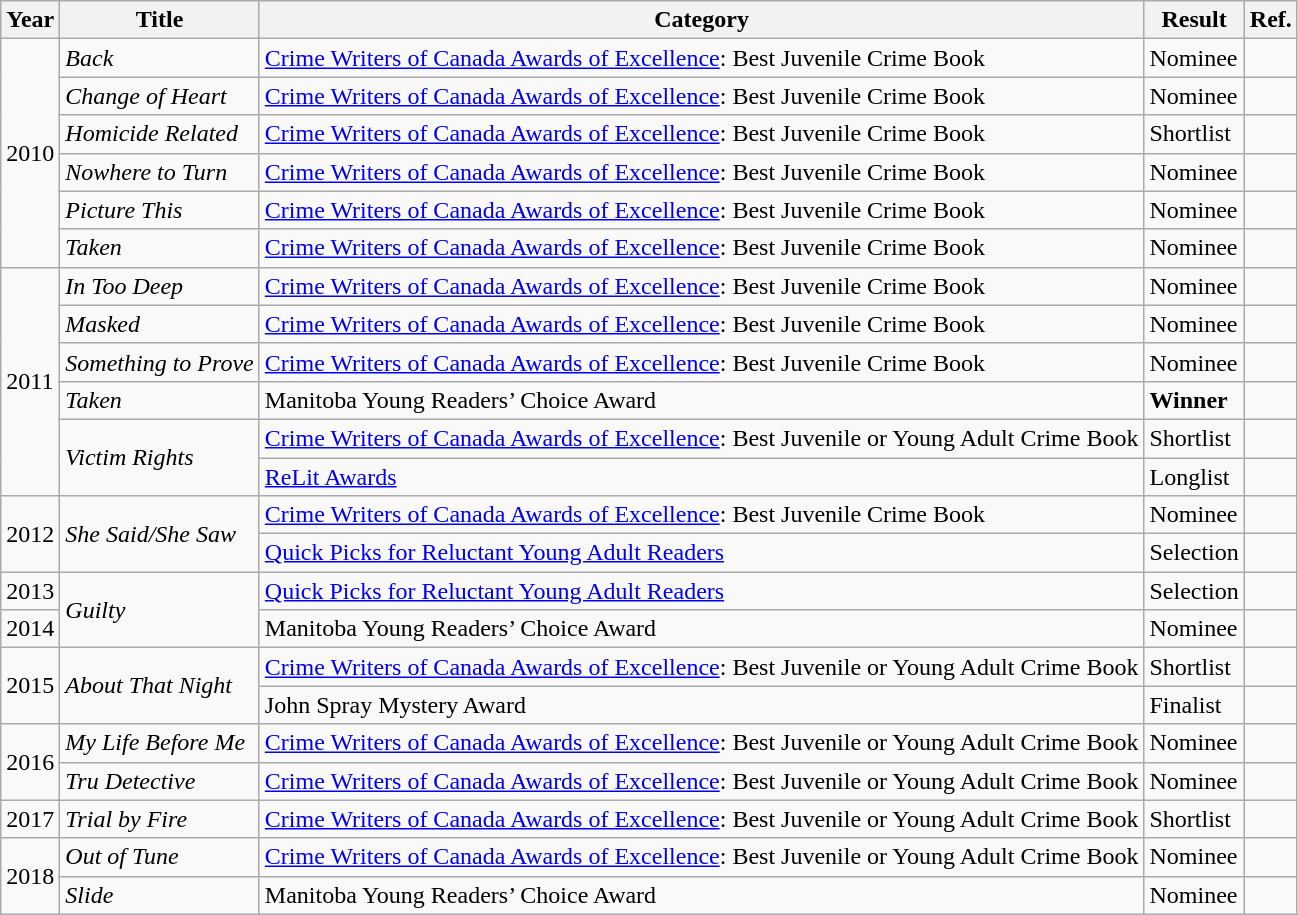<table class="wikitable sortable mw-collapsible">
<tr>
<th>Year</th>
<th>Title</th>
<th>Category</th>
<th>Result</th>
<th>Ref.</th>
</tr>
<tr>
<td rowspan="6">2010</td>
<td><em>Back</em></td>
<td><a href='#'>Crime Writers of Canada Awards of Excellence</a>: Best Juvenile Crime Book</td>
<td>Nominee</td>
<td></td>
</tr>
<tr>
<td><em>Change of Heart</em></td>
<td><a href='#'>Crime Writers of Canada Awards of Excellence</a>: Best Juvenile Crime Book</td>
<td>Nominee</td>
<td></td>
</tr>
<tr>
<td><em>Homicide Related</em></td>
<td><a href='#'>Crime Writers of Canada Awards of Excellence</a>: Best Juvenile Crime Book</td>
<td>Shortlist</td>
<td></td>
</tr>
<tr>
<td><em>Nowhere to Turn</em></td>
<td><a href='#'>Crime Writers of Canada Awards of Excellence</a>: Best Juvenile Crime Book</td>
<td>Nominee</td>
<td></td>
</tr>
<tr>
<td><em>Picture This</em></td>
<td><a href='#'>Crime Writers of Canada Awards of Excellence</a>: Best Juvenile Crime Book</td>
<td>Nominee</td>
<td></td>
</tr>
<tr>
<td><em>Taken</em></td>
<td><a href='#'>Crime Writers of Canada Awards of Excellence</a>: Best Juvenile Crime Book</td>
<td>Nominee</td>
<td></td>
</tr>
<tr>
<td rowspan="6">2011</td>
<td><em>In Too Deep</em></td>
<td><a href='#'>Crime Writers of Canada Awards of Excellence</a>: Best Juvenile Crime Book</td>
<td>Nominee</td>
<td></td>
</tr>
<tr>
<td><em>Masked</em></td>
<td><a href='#'>Crime Writers of Canada Awards of Excellence</a>: Best Juvenile Crime Book</td>
<td>Nominee</td>
<td></td>
</tr>
<tr>
<td><em>Something to Prove</em></td>
<td><a href='#'>Crime Writers of Canada Awards of Excellence</a>: Best Juvenile Crime Book</td>
<td>Nominee</td>
<td></td>
</tr>
<tr>
<td><em>Taken</em></td>
<td>Manitoba Young Readers’ Choice Award</td>
<td><strong>Winner</strong></td>
<td></td>
</tr>
<tr>
<td rowspan="2"><em>Victim Rights</em></td>
<td><a href='#'>Crime Writers of Canada Awards of Excellence</a>: Best Juvenile or Young Adult Crime Book</td>
<td>Shortlist</td>
<td></td>
</tr>
<tr>
<td><a href='#'>ReLit Awards</a></td>
<td>Longlist</td>
<td></td>
</tr>
<tr>
<td rowspan="2">2012</td>
<td rowspan="2"><em>She Said/She Saw</em></td>
<td><a href='#'>Crime Writers of Canada Awards of Excellence</a>: Best Juvenile Crime Book</td>
<td>Nominee</td>
<td></td>
</tr>
<tr>
<td><a href='#'>Quick Picks for Reluctant Young Adult Readers</a></td>
<td>Selection</td>
<td></td>
</tr>
<tr>
<td>2013</td>
<td rowspan="2"><em>Guilty</em></td>
<td><a href='#'>Quick Picks for Reluctant Young Adult Readers</a></td>
<td>Selection</td>
<td></td>
</tr>
<tr>
<td>2014</td>
<td>Manitoba Young Readers’ Choice Award</td>
<td>Nominee</td>
<td></td>
</tr>
<tr>
<td rowspan="2">2015</td>
<td rowspan="2"><em>About That Night</em></td>
<td><a href='#'>Crime Writers of Canada Awards of Excellence</a>: Best Juvenile or Young Adult Crime Book</td>
<td>Shortlist</td>
<td></td>
</tr>
<tr>
<td>John Spray Mystery Award</td>
<td>Finalist</td>
<td></td>
</tr>
<tr>
<td rowspan="2">2016</td>
<td><em>My Life Before Me</em></td>
<td><a href='#'>Crime Writers of Canada Awards of Excellence</a>: Best Juvenile or Young Adult Crime Book</td>
<td>Nominee</td>
<td></td>
</tr>
<tr>
<td><em>Tru Detective</em></td>
<td><a href='#'>Crime Writers of Canada Awards of Excellence</a>: Best Juvenile or Young Adult Crime Book</td>
<td>Nominee</td>
<td></td>
</tr>
<tr>
<td>2017</td>
<td><em>Trial by Fire</em></td>
<td><a href='#'>Crime Writers of Canada Awards of Excellence</a>: Best Juvenile or Young Adult Crime Book</td>
<td>Shortlist</td>
<td></td>
</tr>
<tr>
<td rowspan="2">2018</td>
<td><em>Out of Tune</em></td>
<td><a href='#'>Crime Writers of Canada Awards of Excellence</a>: Best Juvenile or Young Adult Crime Book</td>
<td>Nominee</td>
<td></td>
</tr>
<tr>
<td><em>Slide</em></td>
<td>Manitoba Young Readers’ Choice Award</td>
<td>Nominee</td>
<td></td>
</tr>
</table>
